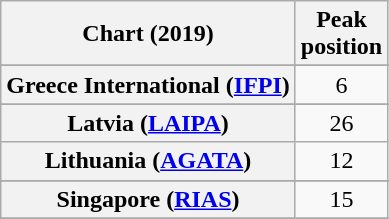<table class="wikitable sortable plainrowheaders" style="text-align:center">
<tr>
<th scope="col">Chart (2019)</th>
<th scope="col">Peak<br>position</th>
</tr>
<tr>
</tr>
<tr>
</tr>
<tr>
</tr>
<tr>
</tr>
<tr>
</tr>
<tr>
<th scope="row">Greece International (<a href='#'>IFPI</a>)</th>
<td>6</td>
</tr>
<tr>
</tr>
<tr>
</tr>
<tr>
</tr>
<tr>
<th scope="row">Latvia (<a href='#'>LAIPA</a>)</th>
<td>26</td>
</tr>
<tr>
<th scope="row">Lithuania (<a href='#'>AGATA</a>)</th>
<td>12</td>
</tr>
<tr>
</tr>
<tr>
</tr>
<tr>
</tr>
<tr>
</tr>
<tr>
</tr>
<tr>
<th scope="row">Singapore (<a href='#'>RIAS</a>)</th>
<td>15</td>
</tr>
<tr>
</tr>
<tr>
</tr>
<tr>
</tr>
<tr>
</tr>
<tr>
</tr>
<tr>
</tr>
</table>
